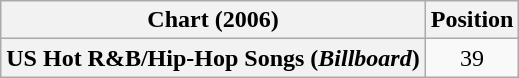<table class="wikitable sortable plainrowheaders" style="text-align:center;">
<tr>
<th>Chart (2006)</th>
<th>Position</th>
</tr>
<tr>
<th scope="row">US Hot R&B/Hip-Hop Songs (<em>Billboard</em>)</th>
<td>39</td>
</tr>
</table>
